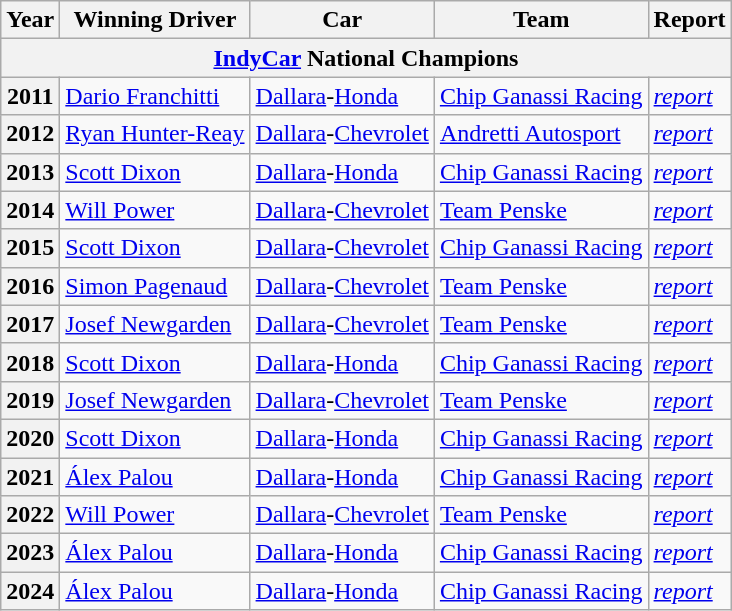<table class="wikitable" font-size:"85%">
<tr>
<th>Year</th>
<th>Winning Driver</th>
<th>Car</th>
<th>Team</th>
<th>Report</th>
</tr>
<tr>
<th colspan=5><a href='#'>IndyCar</a> National Champions</th>
</tr>
<tr>
<th>2011</th>
<td> <a href='#'>Dario Franchitti</a></td>
<td><a href='#'>Dallara</a>-<a href='#'>Honda</a></td>
<td><a href='#'>Chip Ganassi Racing</a></td>
<td><em><a href='#'>report</a></em></td>
</tr>
<tr>
<th>2012</th>
<td> <a href='#'>Ryan Hunter-Reay</a></td>
<td><a href='#'>Dallara</a>-<a href='#'>Chevrolet</a></td>
<td><a href='#'>Andretti Autosport</a></td>
<td><em><a href='#'>report</a></em></td>
</tr>
<tr>
<th>2013</th>
<td> <a href='#'>Scott Dixon</a></td>
<td><a href='#'>Dallara</a>-<a href='#'>Honda</a></td>
<td><a href='#'>Chip Ganassi Racing</a></td>
<td><em><a href='#'>report</a></em></td>
</tr>
<tr>
<th>2014</th>
<td> <a href='#'>Will Power</a></td>
<td><a href='#'>Dallara</a>-<a href='#'>Chevrolet</a></td>
<td><a href='#'>Team Penske</a></td>
<td><em><a href='#'>report</a></em></td>
</tr>
<tr>
<th>2015</th>
<td> <a href='#'>Scott Dixon</a></td>
<td><a href='#'>Dallara</a>-<a href='#'>Chevrolet</a></td>
<td><a href='#'>Chip Ganassi Racing</a></td>
<td><em><a href='#'>report</a></em></td>
</tr>
<tr>
<th>2016</th>
<td> <a href='#'>Simon Pagenaud</a></td>
<td><a href='#'>Dallara</a>-<a href='#'>Chevrolet</a></td>
<td><a href='#'>Team Penske</a></td>
<td><em><a href='#'>report</a></em></td>
</tr>
<tr>
<th>2017</th>
<td> <a href='#'>Josef Newgarden</a></td>
<td><a href='#'>Dallara</a>-<a href='#'>Chevrolet</a></td>
<td><a href='#'>Team Penske</a></td>
<td><em><a href='#'>report</a></em></td>
</tr>
<tr>
<th>2018</th>
<td> <a href='#'>Scott Dixon</a></td>
<td><a href='#'>Dallara</a>-<a href='#'>Honda</a></td>
<td><a href='#'>Chip Ganassi Racing</a></td>
<td><em><a href='#'>report</a></em></td>
</tr>
<tr>
<th>2019</th>
<td> <a href='#'>Josef Newgarden</a></td>
<td><a href='#'>Dallara</a>-<a href='#'>Chevrolet</a></td>
<td><a href='#'>Team Penske</a></td>
<td><em><a href='#'>report</a></em></td>
</tr>
<tr>
<th>2020</th>
<td> <a href='#'>Scott Dixon</a></td>
<td><a href='#'>Dallara</a>-<a href='#'>Honda</a></td>
<td><a href='#'>Chip Ganassi Racing</a></td>
<td><em><a href='#'>report</a></em></td>
</tr>
<tr>
<th>2021</th>
<td> <a href='#'>Álex Palou</a></td>
<td><a href='#'>Dallara</a>-<a href='#'>Honda</a></td>
<td><a href='#'>Chip Ganassi Racing</a></td>
<td><em><a href='#'>report</a></em></td>
</tr>
<tr>
<th>2022</th>
<td> <a href='#'>Will Power</a></td>
<td><a href='#'>Dallara</a>-<a href='#'>Chevrolet</a></td>
<td><a href='#'>Team Penske</a></td>
<td><em><a href='#'>report</a></em></td>
</tr>
<tr>
<th>2023</th>
<td> <a href='#'>Álex Palou</a></td>
<td><a href='#'>Dallara</a>-<a href='#'>Honda</a></td>
<td><a href='#'>Chip Ganassi Racing</a></td>
<td><em><a href='#'>report</a></em></td>
</tr>
<tr>
<th>2024</th>
<td> <a href='#'>Álex Palou</a></td>
<td><a href='#'>Dallara</a>-<a href='#'>Honda</a></td>
<td><a href='#'>Chip Ganassi Racing</a></td>
<td><em><a href='#'>report</a></em></td>
</tr>
</table>
